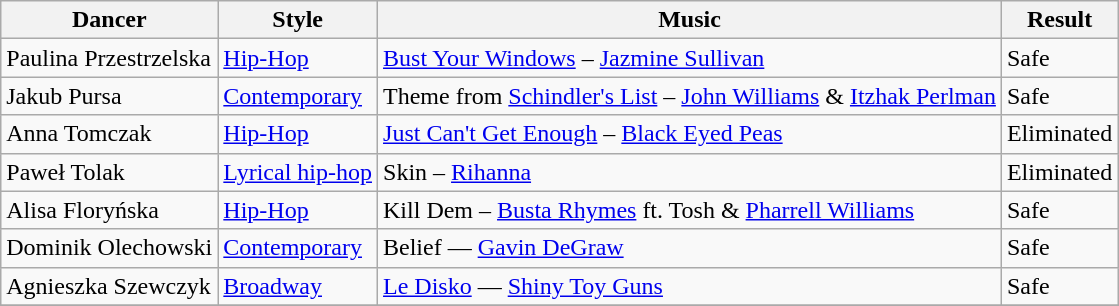<table class="wikitable">
<tr>
<th>Dancer</th>
<th>Style</th>
<th>Music</th>
<th>Result</th>
</tr>
<tr>
<td>Paulina Przestrzelska</td>
<td><a href='#'>Hip-Hop</a></td>
<td><a href='#'>Bust Your Windows</a> – <a href='#'>Jazmine Sullivan</a></td>
<td>Safe</td>
</tr>
<tr>
<td>Jakub Pursa</td>
<td><a href='#'>Contemporary</a></td>
<td>Theme from <a href='#'>Schindler's List</a> – <a href='#'>John Williams</a> & <a href='#'>Itzhak Perlman</a></td>
<td>Safe</td>
</tr>
<tr>
<td>Anna Tomczak</td>
<td><a href='#'>Hip-Hop</a></td>
<td><a href='#'>Just Can't Get Enough</a> – <a href='#'>Black Eyed Peas</a></td>
<td>Eliminated</td>
</tr>
<tr>
<td>Paweł Tolak</td>
<td><a href='#'>Lyrical hip-hop</a></td>
<td>Skin – <a href='#'>Rihanna</a></td>
<td>Eliminated</td>
</tr>
<tr>
<td>Alisa Floryńska</td>
<td><a href='#'>Hip-Hop</a></td>
<td>Kill Dem – <a href='#'>Busta Rhymes</a> ft. Tosh & <a href='#'>Pharrell Williams</a></td>
<td>Safe</td>
</tr>
<tr>
<td>Dominik Olechowski</td>
<td><a href='#'>Contemporary</a></td>
<td>Belief — <a href='#'>Gavin DeGraw</a></td>
<td>Safe</td>
</tr>
<tr>
<td>Agnieszka Szewczyk</td>
<td><a href='#'>Broadway</a></td>
<td><a href='#'>Le Disko</a> — <a href='#'>Shiny Toy Guns</a></td>
<td>Safe</td>
</tr>
<tr>
</tr>
</table>
